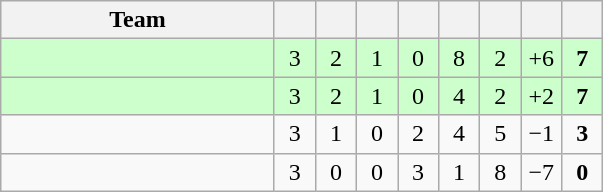<table class="wikitable" style="text-align: center;">
<tr>
<th width="175">Team</th>
<th width="20"></th>
<th width="20"></th>
<th width="20"></th>
<th width="20"></th>
<th width="20"></th>
<th width="20"></th>
<th width="20"></th>
<th width="20"></th>
</tr>
<tr style="background:#ccffcc;">
<td align=left></td>
<td>3</td>
<td>2</td>
<td>1</td>
<td>0</td>
<td>8</td>
<td>2</td>
<td>+6</td>
<td><strong>7</strong></td>
</tr>
<tr style="background:#ccffcc;">
<td align=left></td>
<td>3</td>
<td>2</td>
<td>1</td>
<td>0</td>
<td>4</td>
<td>2</td>
<td>+2</td>
<td><strong>7</strong></td>
</tr>
<tr>
<td align=left></td>
<td>3</td>
<td>1</td>
<td>0</td>
<td>2</td>
<td>4</td>
<td>5</td>
<td>−1</td>
<td><strong>3</strong></td>
</tr>
<tr>
<td align=left></td>
<td>3</td>
<td>0</td>
<td>0</td>
<td>3</td>
<td>1</td>
<td>8</td>
<td>−7</td>
<td><strong>0</strong></td>
</tr>
</table>
